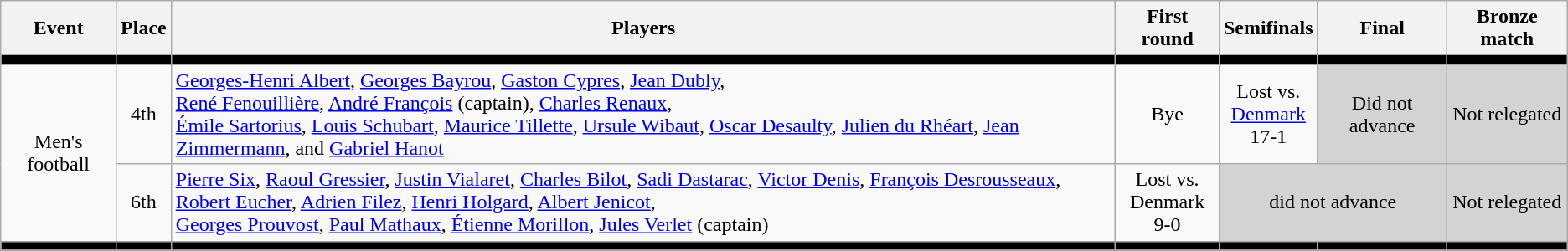<table class=wikitable>
<tr>
<th>Event</th>
<th>Place</th>
<th>Players</th>
<th>First round</th>
<th>Semifinals</th>
<th>Final</th>
<th>Bronze match</th>
</tr>
<tr bgcolor=black>
<td></td>
<td></td>
<td></td>
<td></td>
<td></td>
<td></td>
<td></td>
</tr>
<tr align=center>
<td rowspan=2>Men's football</td>
<td>4th</td>
<td align=left><a href='#'>Georges-Henri Albert</a>, <a href='#'>Georges Bayrou</a>, <a href='#'>Gaston Cypres</a>, <a href='#'>Jean Dubly</a>, <br> <a href='#'>René Fenouillière</a>, <a href='#'>André François</a> (captain), <a href='#'>Charles Renaux</a>, <br> <a href='#'>Émile Sartorius</a>, <a href='#'>Louis Schubart</a>, <a href='#'>Maurice Tillette</a>, <a href='#'>Ursule Wibaut</a>, <a href='#'>Oscar Desaulty</a>, <a href='#'>Julien du Rhéart</a>, <a href='#'>Jean Zimmermann</a>, and <a href='#'>Gabriel Hanot</a></td>
<td>Bye</td>
<td>Lost vs. <br> <a href='#'>Denmark</a> <br> 17-1</td>
<td bgcolor=lightgray>Did not advance</td>
<td bgcolor=lightgray>Not relegated</td>
</tr>
<tr align=center>
<td>6th</td>
<td align=left><a href='#'>Pierre Six</a>, <a href='#'>Raoul Gressier</a>, <a href='#'>Justin Vialaret</a>, <a href='#'>Charles Bilot</a>, <a href='#'>Sadi Dastarac</a>, <a href='#'>Victor Denis</a>, <a href='#'>François Desrousseaux</a>, <br> <a href='#'>Robert Eucher</a>, <a href='#'>Adrien Filez</a>, <a href='#'>Henri Holgard</a>, <a href='#'>Albert Jenicot</a>, <br> <a href='#'>Georges Prouvost</a>, <a href='#'>Paul Mathaux</a>, <a href='#'>Étienne Morillon</a>, <a href='#'>Jules Verlet</a> (captain)</td>
<td>Lost vs. <br> Denmark <br> 9-0</td>
<td bgcolor=lightgray colspan=2>did not advance</td>
<td bgcolor=lightgray>Not relegated</td>
</tr>
<tr bgcolor=black>
<td></td>
<td></td>
<td></td>
<td></td>
<td></td>
<td></td>
<td></td>
</tr>
</table>
